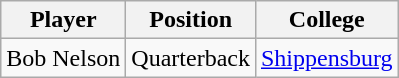<table class="wikitable">
<tr>
<th>Player</th>
<th>Position</th>
<th>College</th>
</tr>
<tr>
<td>Bob Nelson</td>
<td>Quarterback</td>
<td><a href='#'>Shippensburg</a></td>
</tr>
</table>
